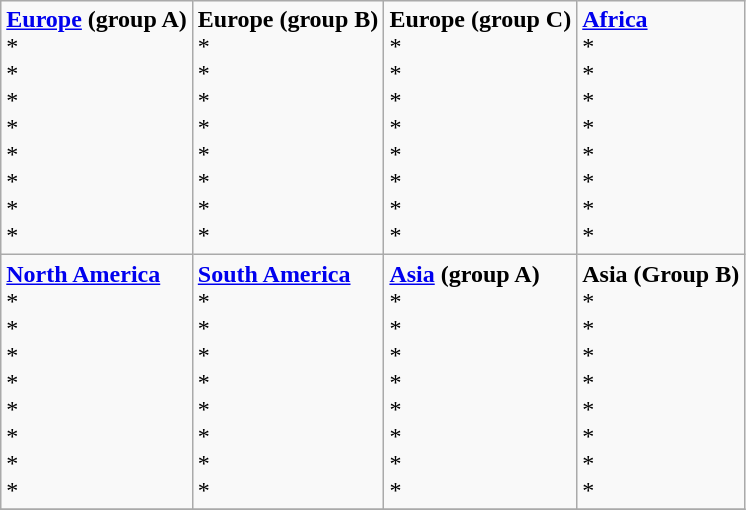<table class="wikitable">
<tr>
<td><strong><a href='#'>Europe</a> (group A)</strong><br>* <br>* <br>* <br>* <br>* <br>* <br>* <br>* </td>
<td><strong>Europe (group B)</strong><br>* <br>* <br>* <br>* <br>* <br>* <br>* <br>* </td>
<td><strong>Europe (group C)</strong><br>* <br>* <br>* <br>* <br>* <br>* <br>* <br>* </td>
<td><strong><a href='#'>Africa</a></strong><br>* <br>* <br>* <br>* <br>* <br>* <br>* <br>* </td>
</tr>
<tr>
<td><strong><a href='#'>North America</a></strong><br>* <br>* <br>* <br>* <br>* <br>* <br>* <br>* </td>
<td><strong><a href='#'>South America</a></strong><br>* <br>* <br>* <br>* <br>* <br>* <br>* <br>* </td>
<td><strong><a href='#'>Asia</a> (group A)</strong><br>* <br>* <br>* <br>* <br>* <br>* <br>* <br>* </td>
<td><strong>Asia (Group B)</strong><br>* <br>* <br>* <br>* <br>* <br>* <br>* <br>* </td>
</tr>
<tr>
</tr>
</table>
